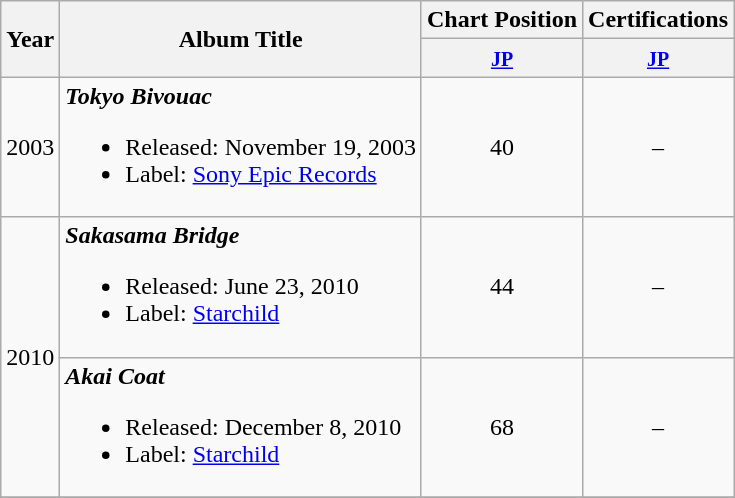<table class="wikitable">
<tr>
<th align="center" rowspan="2">Year</th>
<th align="center" rowspan="2">Album Title</th>
<th align="center">Chart Position</th>
<th align="center">Certifications</th>
</tr>
<tr>
<th align="center"><small><a href='#'>JP</a></small> </th>
<th align="center"><small><a href='#'>JP</a></small></th>
</tr>
<tr>
<td align="center" rowspan="1">2003</td>
<td align="left"><strong><em>Tokyo Bivouac</em></strong><br><ul><li>Released: November 19, 2003</li><li>Label: <a href='#'>Sony Epic Records</a></li></ul></td>
<td align="center">40</td>
<td align="center">–</td>
</tr>
<tr>
<td align="center" rowspan="2">2010</td>
<td align="left"><strong><em>Sakasama Bridge</em></strong><br><ul><li>Released: June 23, 2010</li><li>Label: <a href='#'>Starchild</a></li></ul></td>
<td align="center">44</td>
<td align="center">–</td>
</tr>
<tr>
<td align="left"><strong><em>Akai Coat</em></strong><br><ul><li>Released: December 8, 2010</li><li>Label: <a href='#'>Starchild</a></li></ul></td>
<td align="center">68</td>
<td align="center">–</td>
</tr>
<tr>
</tr>
</table>
